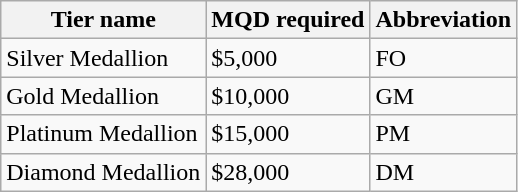<table class="wikitable sortable">
<tr>
<th>Tier name</th>
<th>MQD required</th>
<th>Abbreviation</th>
</tr>
<tr>
<td>Silver Medallion</td>
<td>$5,000</td>
<td>FO</td>
</tr>
<tr>
<td>Gold Medallion</td>
<td>$10,000</td>
<td>GM</td>
</tr>
<tr>
<td>Platinum Medallion</td>
<td>$15,000</td>
<td>PM</td>
</tr>
<tr>
<td>Diamond Medallion</td>
<td>$28,000</td>
<td>DM</td>
</tr>
</table>
